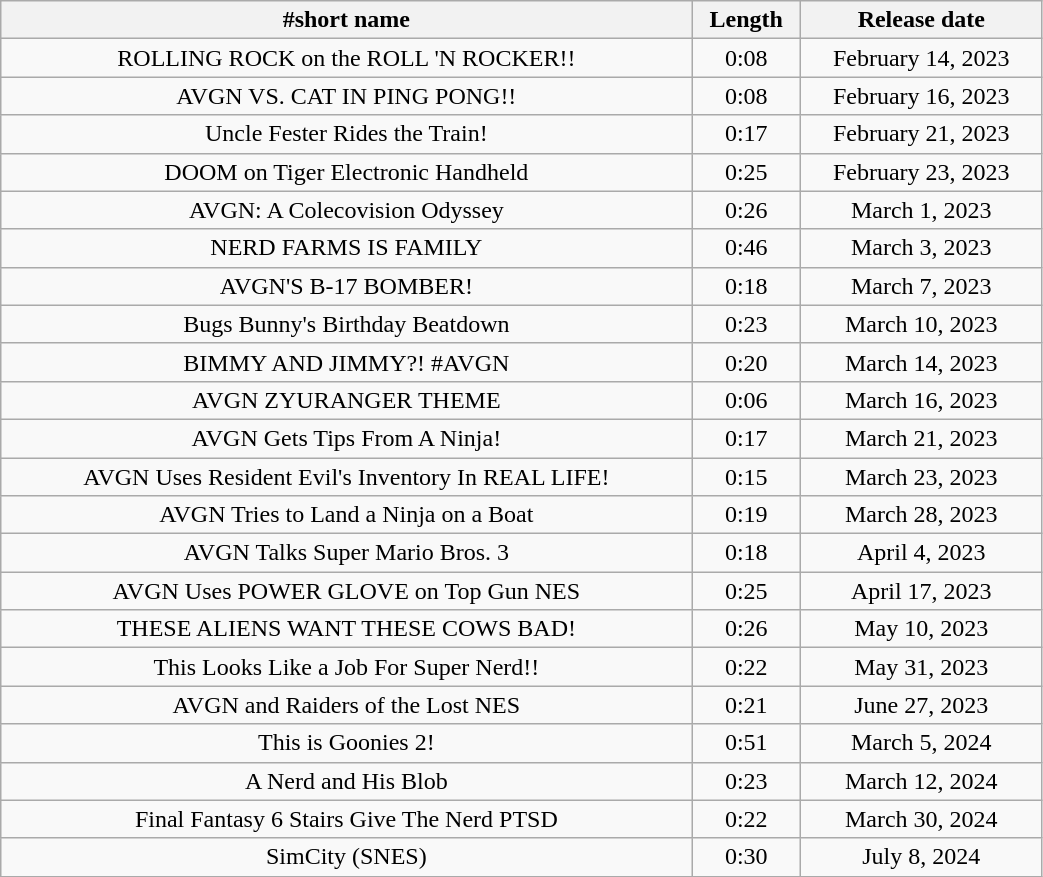<table class="wikitable" style= "text-align: center; width: 55%;">
<tr>
<th>#short name</th>
<th>Length</th>
<th>Release date</th>
</tr>
<tr>
<td valign="top">ROLLING ROCK on the ROLL 'N ROCKER!!</td>
<td style="vertical-align:top; text-align:center;">0:08</td>
<td valign="top" nowrap>February 14, 2023</td>
</tr>
<tr>
<td valign="top">AVGN VS. CAT IN PING PONG!!</td>
<td style="vertical-align:top; text-align:center;">0:08</td>
<td valign="top" nowrap>February 16, 2023</td>
</tr>
<tr>
<td valign="top">Uncle Fester Rides the Train!</td>
<td style="vertical-align:top; text-align:center;">0:17</td>
<td valign="top" nowrap>February 21, 2023</td>
</tr>
<tr>
<td valign="top">DOOM on Tiger Electronic Handheld</td>
<td style="vertical-align:top; text-align:center;">0:25</td>
<td valign="top" nowrap>February 23, 2023</td>
</tr>
<tr>
<td valign="top">AVGN: A Colecovision Odyssey</td>
<td style="vertical-align:top; text-align:center;">0:26</td>
<td valign="top" nowrap>March 1, 2023</td>
</tr>
<tr>
<td valign="top">NERD FARMS IS FAMILY</td>
<td style="vertical-align:top; text-align:center;">0:46</td>
<td valign="top" nowrap>March 3, 2023</td>
</tr>
<tr>
<td valign="top">AVGN'S B-17 BOMBER!</td>
<td style="vertical-align:top; text-align:center;">0:18</td>
<td valign="top" nowrap>March 7, 2023</td>
</tr>
<tr>
<td valign="top">Bugs Bunny's Birthday Beatdown</td>
<td style="vertical-align:top; text-align:center;">0:23</td>
<td valign="top" nowrap>March 10, 2023</td>
</tr>
<tr>
<td valign="top">BIMMY AND JIMMY?! #AVGN</td>
<td style="vertical-align:top; text-align:center;">0:20</td>
<td valign="top" nowrap>March 14, 2023</td>
</tr>
<tr>
<td valign="top">AVGN ZYURANGER THEME</td>
<td style="vertical-align:top; text-align:center;">0:06</td>
<td valign="top" nowrap>March 16, 2023</td>
</tr>
<tr>
<td valign="top">AVGN Gets Tips From A Ninja!</td>
<td style="vertical-align:top; text-align:center;">0:17</td>
<td valign="top" nowrap>March 21, 2023</td>
</tr>
<tr>
<td valign="top">AVGN Uses Resident Evil's Inventory In REAL LIFE!</td>
<td style="vertical-align:top; text-align:center;">0:15</td>
<td valign="top" nowrap>March 23, 2023</td>
</tr>
<tr>
<td valign="top">AVGN Tries to Land a Ninja on a Boat</td>
<td style="vertical-align:top; text-align:center;">0:19</td>
<td valign="top" nowrap>March 28, 2023</td>
</tr>
<tr>
<td valign="top">AVGN Talks Super Mario Bros. 3</td>
<td style="vertical-align:top; text-align:center;">0:18</td>
<td valign="top" nowrap>April 4, 2023</td>
</tr>
<tr>
<td valign="top">AVGN Uses POWER GLOVE on Top Gun NES</td>
<td style="vertical-align:top; text-align:center;">0:25</td>
<td valign="top" nowrap>April 17, 2023</td>
</tr>
<tr>
<td valign="top">THESE ALIENS WANT THESE COWS BAD!</td>
<td style="vertical-align:top; text-align:center;">0:26</td>
<td valign="top" nowrap>May 10, 2023</td>
</tr>
<tr>
<td valign="top">This Looks Like a Job For Super Nerd!!</td>
<td style="vertical-align:top; text-align:center;">0:22</td>
<td valign="top" nowrap>May 31, 2023</td>
</tr>
<tr>
<td valign="top">AVGN and Raiders of the Lost NES</td>
<td style="vertical-align:top; text-align:center;">0:21</td>
<td valign="top" nowrap>June 27, 2023</td>
</tr>
<tr>
<td valign="top">This is Goonies 2!</td>
<td style="vertical-align:top; text-align:center;">0:51</td>
<td valign="top" nowrap>March 5, 2024</td>
</tr>
<tr>
<td valign="top">A Nerd and His Blob</td>
<td style="vertical-align:top; text-align:center;">0:23</td>
<td valign="top" nowrap>March 12, 2024</td>
</tr>
<tr>
<td valign="top">Final Fantasy 6 Stairs Give The Nerd PTSD</td>
<td style="vertical-align:top; text-align:center;">0:22</td>
<td valign="top" nowrap>March 30, 2024</td>
</tr>
<tr>
<td valign="top">SimCity (SNES)</td>
<td style="vertical-align:top; text-align:center;">0:30</td>
<td valign="top" nowrap>July 8, 2024</td>
</tr>
</table>
